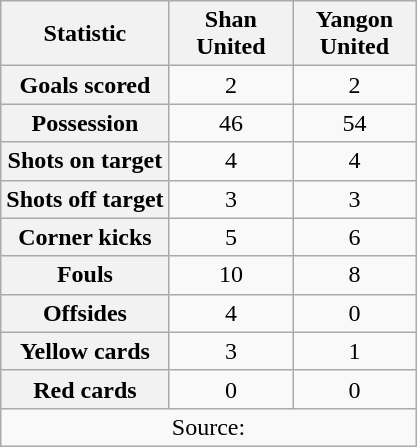<table class="wikitable plainrowheaders" style="text-align:center">
<tr>
<th scope="col">Statistic</th>
<th scope="col" style="width:75px">Shan United</th>
<th scope="col" style="width:75px">Yangon United</th>
</tr>
<tr>
<th scope=row>Goals scored</th>
<td>2</td>
<td>2</td>
</tr>
<tr>
<th scope=row>Possession</th>
<td>46</td>
<td>54</td>
</tr>
<tr>
<th scope=row>Shots on target</th>
<td>4</td>
<td>4</td>
</tr>
<tr>
<th scope=row>Shots off target</th>
<td>3</td>
<td>3</td>
</tr>
<tr>
<th scope=row>Corner kicks</th>
<td>5</td>
<td>6</td>
</tr>
<tr>
<th scope=row>Fouls</th>
<td>10</td>
<td>8</td>
</tr>
<tr>
<th scope=row>Offsides</th>
<td>4</td>
<td>0</td>
</tr>
<tr>
<th scope=row>Yellow cards</th>
<td>3</td>
<td>1</td>
</tr>
<tr>
<th scope=row>Red cards</th>
<td>0</td>
<td>0</td>
</tr>
<tr>
<td colspan="3">Source:</td>
</tr>
</table>
